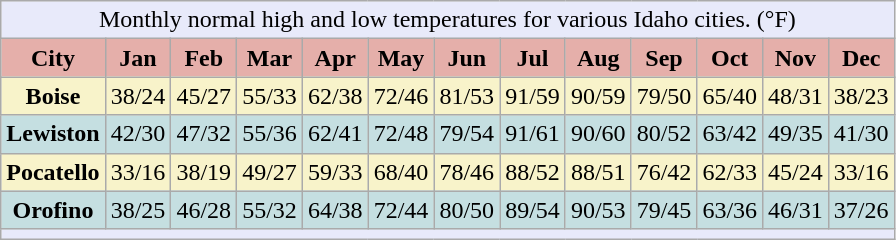<table class="wikitable">
<tr>
<td colspan="13" style="text-align:center;background:#E8EAFA;">Monthly normal high and low temperatures for various Idaho cities. (°F)</td>
</tr>
<tr>
<th style="background:#e5afaa; color:#000; height:17px;">City</th>
<th style="background:#e5afaa; color:#000;">Jan</th>
<th style="background:#e5afaa; color:#000;">Feb</th>
<th style="background:#e5afaa; color:#000;">Mar</th>
<th style="background:#e5afaa; color:#000;">Apr</th>
<th style="background:#e5afaa; color:#000;">May</th>
<th style="background:#e5afaa; color:#000;">Jun</th>
<th style="background:#e5afaa; color:#000;">Jul</th>
<th style="background:#e5afaa; color:#000;">Aug</th>
<th style="background:#e5afaa; color:#000;">Sep</th>
<th style="background:#e5afaa; color:#000;">Oct</th>
<th style="background:#e5afaa; color:#000;">Nov</th>
<th style="background:#e5afaa; color:#000;">Dec</th>
</tr>
<tr>
<th style="background:#f8f3ca; color:#000; height:16px;">Boise</th>
<td style="text-align:center; background:#f8f3ca; color:#000;">38/24</td>
<td style="text-align:center; background:#f8f3ca; color:#000;">45/27</td>
<td style="text-align:center; background:#f8f3ca; color:#000;">55/33</td>
<td style="text-align:center; background:#f8f3ca; color:#000;">62/38</td>
<td style="text-align:center; background:#f8f3ca; color:#000;">72/46</td>
<td style="text-align:center; background:#f8f3ca; color:#000;">81/53</td>
<td style="text-align:center; background:#f8f3ca; color:#000;">91/59</td>
<td style="text-align:center; background:#f8f3ca; color:#000;">90/59</td>
<td style="text-align:center; background:#f8f3ca; color:#000;">79/50</td>
<td style="text-align:center; background:#f8f3ca; color:#000;">65/40</td>
<td style="text-align:center; background:#f8f3ca; color:#000;">48/31</td>
<td style="text-align:center; background:#f8f3ca; color:#000;">38/23</td>
</tr>
<tr>
<th style="background:#c5dfe1; color:#000; height:16px;">Lewiston</th>
<td style="text-align:center; background:#c5dfe1; color:#000;">42/30</td>
<td style="text-align:center; background:#c5dfe1; color:#000;">47/32</td>
<td style="text-align:center; background:#c5dfe1; color:#000;">55/36</td>
<td style="text-align:center; background:#c5dfe1; color:#000;">62/41</td>
<td style="text-align:center; background:#c5dfe1; color:#000;">72/48</td>
<td style="text-align:center; background:#c5dfe1; color:#000;">79/54</td>
<td style="text-align:center; background:#c5dfe1; color:#000;">91/61</td>
<td style="text-align:center; background:#c5dfe1; color:#000;">90/60</td>
<td style="text-align:center; background:#c5dfe1; color:#000;">80/52</td>
<td style="text-align:center; background:#c5dfe1; color:#000;">63/42</td>
<td style="text-align:center; background:#c5dfe1; color:#000;">49/35</td>
<td style="text-align:center; background:#c5dfe1; color:#000;">41/30</td>
</tr>
<tr>
<th style="background:#f8f3ca; color:#000; height:16px;">Pocatello</th>
<td style="text-align:center; background:#f8f3ca; color:#000;">33/16</td>
<td style="text-align:center; background:#f8f3ca; color:#000;">38/19</td>
<td style="text-align:center; background:#f8f3ca; color:#000;">49/27</td>
<td style="text-align:center; background:#f8f3ca; color:#000;">59/33</td>
<td style="text-align:center; background:#f8f3ca; color:#000;">68/40</td>
<td style="text-align:center; background:#f8f3ca; color:#000;">78/46</td>
<td style="text-align:center; background:#f8f3ca; color:#000;">88/52</td>
<td style="text-align:center; background:#f8f3ca; color:#000;">88/51</td>
<td style="text-align:center; background:#f8f3ca; color:#000;">76/42</td>
<td style="text-align:center; background:#f8f3ca; color:#000;">62/33</td>
<td style="text-align:center; background:#f8f3ca; color:#000;">45/24</td>
<td style="text-align:center; background:#f8f3ca; color:#000;">33/16</td>
</tr>
<tr>
<th style="background:#c5dfe1; color:#000; height:16px;">Orofino</th>
<td style="text-align:center; background:#c5dfe1; color:#000;">38/25</td>
<td style="text-align:center; background:#c5dfe1; color:#000;">46/28</td>
<td style="text-align:center; background:#c5dfe1; color:#000;">55/32</td>
<td style="text-align:center; background:#c5dfe1; color:#000;">64/38</td>
<td style="text-align:center; background:#c5dfe1; color:#000;">72/44</td>
<td style="text-align:center; background:#c5dfe1; color:#000;">80/50</td>
<td style="text-align:center; background:#c5dfe1; color:#000;">89/54</td>
<td style="text-align:center; background:#c5dfe1; color:#000;">90/53</td>
<td style="text-align:center; background:#c5dfe1; color:#000;">79/45</td>
<td style="text-align:center; background:#c5dfe1; color:#000;">63/36</td>
<td style="text-align:center; background:#c5dfe1; color:#000;">46/31</td>
<td style="text-align:center; background:#c5dfe1; color:#000;">37/26</td>
</tr>
<tr>
<td colspan="13" style="text-align:center;font-size:90%;background:#E8EAFA;"><em></em></td>
</tr>
</table>
